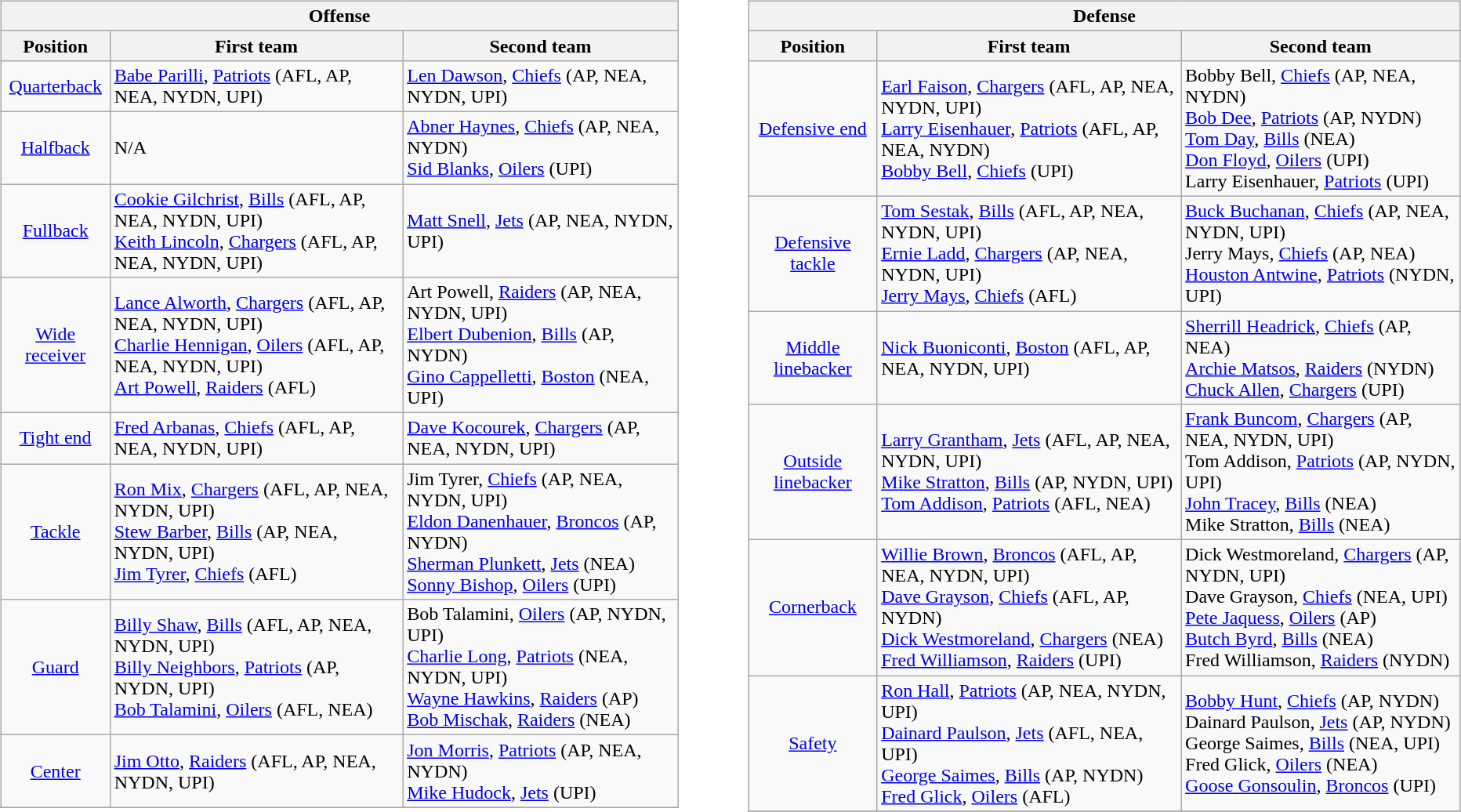<table border=0>
<tr valign="top">
<td><br><table class="wikitable">
<tr>
<th colspan=3>Offense</th>
</tr>
<tr>
<th>Position</th>
<th>First team</th>
<th>Second team</th>
</tr>
<tr>
<td align=center><a href='#'>Quarterback</a></td>
<td><a href='#'>Babe Parilli</a>, <a href='#'>Patriots</a> (AFL, AP, NEA, NYDN, UPI)</td>
<td><a href='#'>Len Dawson</a>, <a href='#'>Chiefs</a> (AP, NEA, NYDN, UPI)</td>
</tr>
<tr>
<td align=center><a href='#'>Halfback</a></td>
<td>N/A</td>
<td><a href='#'>Abner Haynes</a>, <a href='#'>Chiefs</a> (AP, NEA, NYDN) <br> <a href='#'>Sid Blanks</a>, <a href='#'>Oilers</a> (UPI)</td>
</tr>
<tr>
<td align=center><a href='#'>Fullback</a></td>
<td><a href='#'>Cookie Gilchrist</a>, <a href='#'>Bills</a> (AFL, AP, NEA, NYDN, UPI) <br> <a href='#'>Keith Lincoln</a>, <a href='#'>Chargers</a> (AFL, AP, NEA, NYDN, UPI)</td>
<td><a href='#'>Matt Snell</a>, <a href='#'>Jets</a> (AP, NEA, NYDN, UPI)</td>
</tr>
<tr>
<td align=center><a href='#'>Wide receiver</a></td>
<td><a href='#'>Lance Alworth</a>, <a href='#'>Chargers</a> (AFL, AP, NEA, NYDN, UPI) <br> <a href='#'>Charlie Hennigan</a>, <a href='#'>Oilers</a> (AFL, AP, NEA, NYDN, UPI) <br> <a href='#'>Art Powell</a>, <a href='#'>Raiders</a> (AFL)</td>
<td>Art Powell, <a href='#'>Raiders</a> (AP, NEA, NYDN, UPI) <br> <a href='#'>Elbert Dubenion</a>, <a href='#'>Bills</a> (AP, NYDN) <br> <a href='#'>Gino Cappelletti</a>, <a href='#'>Boston</a> (NEA, UPI)</td>
</tr>
<tr>
<td align=center><a href='#'>Tight end</a></td>
<td><a href='#'>Fred Arbanas</a>, <a href='#'>Chiefs</a> (AFL, AP, NEA, NYDN, UPI)</td>
<td><a href='#'>Dave Kocourek</a>, <a href='#'>Chargers</a> (AP, NEA, NYDN, UPI)</td>
</tr>
<tr>
<td align=center><a href='#'>Tackle</a></td>
<td><a href='#'>Ron Mix</a>, <a href='#'>Chargers</a> (AFL, AP, NEA, NYDN, UPI) <br> <a href='#'>Stew Barber</a>, <a href='#'>Bills</a> (AP, NEA, NYDN, UPI) <br> <a href='#'>Jim Tyrer</a>, <a href='#'>Chiefs</a> (AFL)</td>
<td>Jim Tyrer, <a href='#'>Chiefs</a> (AP, NEA, NYDN, UPI) <br> <a href='#'>Eldon Danenhauer</a>, <a href='#'>Broncos</a> (AP, NYDN) <br> <a href='#'>Sherman Plunkett</a>, <a href='#'>Jets</a> (NEA) <br> <a href='#'>Sonny Bishop</a>, <a href='#'>Oilers</a> (UPI)</td>
</tr>
<tr>
<td align=center><a href='#'>Guard</a></td>
<td><a href='#'>Billy Shaw</a>, <a href='#'>Bills</a> (AFL, AP, NEA, NYDN, UPI) <br> <a href='#'>Billy Neighbors</a>, <a href='#'>Patriots</a> (AP, NYDN, UPI) <br> <a href='#'>Bob Talamini</a>, <a href='#'>Oilers</a> (AFL, NEA)</td>
<td>Bob Talamini, <a href='#'>Oilers</a> (AP, NYDN, UPI) <br> <a href='#'>Charlie Long</a>, <a href='#'>Patriots</a> (NEA, NYDN, UPI) <br> <a href='#'>Wayne Hawkins</a>, <a href='#'>Raiders</a> (AP) <br> <a href='#'>Bob Mischak</a>, <a href='#'>Raiders</a> (NEA)</td>
</tr>
<tr>
<td align=center><a href='#'>Center</a></td>
<td><a href='#'>Jim Otto</a>, <a href='#'>Raiders</a> (AFL, AP, NEA, NYDN, UPI)</td>
<td><a href='#'>Jon Morris</a>, <a href='#'>Patriots</a> (AP, NEA, NYDN) <br> <a href='#'>Mike Hudock</a>, <a href='#'>Jets</a> (UPI)</td>
</tr>
<tr>
</tr>
</table>
</td>
<td style="padding-left:40px;"><br><table class="wikitable">
<tr>
<th colspan=3>Defense</th>
</tr>
<tr>
<th>Position</th>
<th>First team</th>
<th>Second team</th>
</tr>
<tr>
<td align=center><a href='#'>Defensive end</a></td>
<td><a href='#'>Earl Faison</a>, <a href='#'>Chargers</a> (AFL, AP, NEA, NYDN, UPI) <br> <a href='#'>Larry Eisenhauer</a>, <a href='#'>Patriots</a> (AFL, AP, NEA, NYDN) <br> <a href='#'>Bobby Bell</a>, <a href='#'>Chiefs</a> (UPI)</td>
<td>Bobby Bell, <a href='#'>Chiefs</a> (AP, NEA, NYDN) <br> <a href='#'>Bob Dee</a>, <a href='#'>Patriots</a> (AP, NYDN) <br> <a href='#'>Tom Day</a>, <a href='#'>Bills</a> (NEA) <br> <a href='#'>Don Floyd</a>, <a href='#'>Oilers</a> (UPI) <br> Larry Eisenhauer, <a href='#'>Patriots</a> (UPI)</td>
</tr>
<tr>
<td align=center><a href='#'>Defensive tackle</a></td>
<td><a href='#'>Tom Sestak</a>, <a href='#'>Bills</a> (AFL, AP, NEA, NYDN, UPI) <br> <a href='#'>Ernie Ladd</a>, <a href='#'>Chargers</a> (AP, NEA, NYDN, UPI) <br> <a href='#'>Jerry Mays</a>, <a href='#'>Chiefs</a> (AFL)</td>
<td><a href='#'>Buck Buchanan</a>, <a href='#'>Chiefs</a> (AP, NEA, NYDN, UPI) <br> Jerry Mays, <a href='#'>Chiefs</a> (AP, NEA) <br> <a href='#'>Houston Antwine</a>, <a href='#'>Patriots</a> (NYDN, UPI)</td>
</tr>
<tr>
<td align=center><a href='#'>Middle linebacker</a></td>
<td><a href='#'>Nick Buoniconti</a>, <a href='#'>Boston</a> (AFL, AP, NEA, NYDN, UPI)</td>
<td><a href='#'>Sherrill Headrick</a>, <a href='#'>Chiefs</a> (AP, NEA) <br> <a href='#'>Archie Matsos</a>, <a href='#'>Raiders</a> (NYDN) <br> <a href='#'>Chuck Allen</a>, <a href='#'>Chargers</a> (UPI)</td>
</tr>
<tr>
<td align=center><a href='#'>Outside linebacker</a></td>
<td><a href='#'>Larry Grantham</a>, <a href='#'>Jets</a> (AFL, AP, NEA, NYDN, UPI) <br> <a href='#'>Mike Stratton</a>, <a href='#'>Bills</a> (AP, NYDN, UPI) <br> <a href='#'>Tom Addison</a>, <a href='#'>Patriots</a> (AFL, NEA)</td>
<td><a href='#'>Frank Buncom</a>, <a href='#'>Chargers</a> (AP, NEA, NYDN, UPI) <br> Tom Addison, <a href='#'>Patriots</a> (AP, NYDN, UPI) <br> <a href='#'>John Tracey</a>, <a href='#'>Bills</a> (NEA) <br> Mike Stratton, <a href='#'>Bills</a> (NEA)</td>
</tr>
<tr>
<td align=center><a href='#'>Cornerback</a></td>
<td><a href='#'>Willie Brown</a>, <a href='#'>Broncos</a> (AFL, AP, NEA, NYDN, UPI) <br> <a href='#'>Dave Grayson</a>, <a href='#'>Chiefs</a> (AFL, AP, NYDN) <br> <a href='#'>Dick Westmoreland</a>, <a href='#'>Chargers</a> (NEA) <br> <a href='#'>Fred Williamson</a>, <a href='#'>Raiders</a> (UPI)</td>
<td>Dick Westmoreland, <a href='#'>Chargers</a> (AP, NYDN, UPI) <br> Dave Grayson, <a href='#'>Chiefs</a> (NEA, UPI) <br> <a href='#'>Pete Jaquess</a>, <a href='#'>Oilers</a> (AP) <br> <a href='#'>Butch Byrd</a>, <a href='#'>Bills</a> (NEA) <br> Fred Williamson, <a href='#'>Raiders</a> (NYDN)</td>
</tr>
<tr>
<td align=center><a href='#'>Safety</a></td>
<td><a href='#'>Ron Hall</a>, <a href='#'>Patriots</a> (AP, NEA, NYDN, UPI) <br> <a href='#'>Dainard Paulson</a>, <a href='#'>Jets</a> (AFL, NEA, UPI) <br> <a href='#'>George Saimes</a>, <a href='#'>Bills</a> (AP, NYDN) <br> <a href='#'>Fred Glick</a>, <a href='#'>Oilers</a> (AFL)</td>
<td><a href='#'>Bobby Hunt</a>, <a href='#'>Chiefs</a> (AP, NYDN) <br> Dainard Paulson, <a href='#'>Jets</a> (AP, NYDN) <br> George Saimes, <a href='#'>Bills</a> (NEA, UPI) <br> Fred Glick, <a href='#'>Oilers</a> (NEA) <br> <a href='#'>Goose Gonsoulin</a>, <a href='#'>Broncos</a> (UPI)</td>
</tr>
<tr>
</tr>
</table>
</td>
</tr>
</table>
